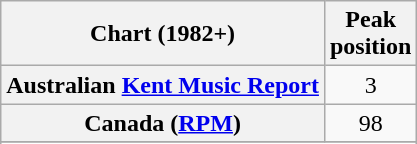<table class="wikitable sortable plainrowheaders">
<tr>
<th scope="col">Chart (1982+)</th>
<th scope="col">Peak<br>position</th>
</tr>
<tr>
<th scope="row">Australian <a href='#'>Kent Music Report</a></th>
<td style="text-align:center;">3</td>
</tr>
<tr>
<th scope="row">Canada (<a href='#'>RPM</a>)</th>
<td style="text-align:center;">98</td>
</tr>
<tr>
</tr>
<tr>
</tr>
</table>
